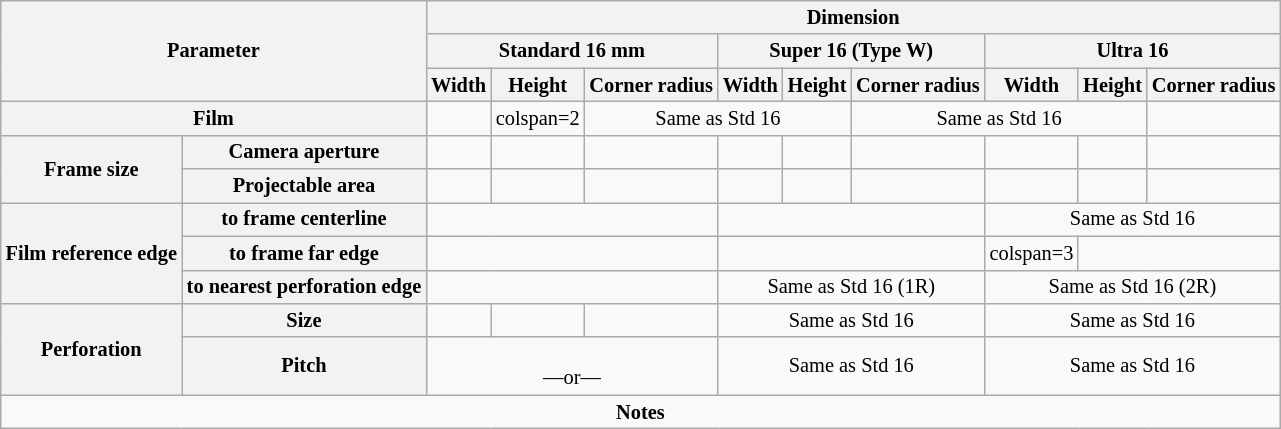<table class="wikitable" style="font-size:85%;text-align:center;">
<tr>
<th rowspan=3 colspan=2>Parameter</th>
<th colspan=9>Dimension</th>
</tr>
<tr>
<th colspan=3>Standard 16 mm</th>
<th colspan=3>Super 16 (Type W)</th>
<th colspan=3>Ultra 16</th>
</tr>
<tr>
<th>Width</th>
<th>Height</th>
<th>Corner radius</th>
<th>Width</th>
<th>Height</th>
<th>Corner radius</th>
<th>Width</th>
<th>Height</th>
<th>Corner radius</th>
</tr>
<tr>
<th colspan=2>Film</th>
<td></td>
<td>colspan=2 </td>
<td colspan=3>Same as Std 16</td>
<td colspan=3>Same as Std 16</td>
</tr>
<tr>
<th rowspan=2>Frame size</th>
<th>Camera aperture</th>
<td></td>
<td></td>
<td></td>
<td></td>
<td></td>
<td></td>
<td></td>
<td></td>
<td></td>
</tr>
<tr>
<th>Projectable area</th>
<td></td>
<td></td>
<td></td>
<td></td>
<td></td>
<td></td>
<td></td>
<td></td>
<td></td>
</tr>
<tr>
<th rowspan=3>Film reference edge</th>
<th>to frame centerline</th>
<td colspan=3></td>
<td colspan=3></td>
<td colspan=3>Same as Std 16</td>
</tr>
<tr>
<th>to frame far edge</th>
<td colspan=3></td>
<td colspan=3></td>
<td>colspan=3 </td>
</tr>
<tr>
<th>to nearest perforation edge</th>
<td colspan=3></td>
<td colspan=3>Same as Std 16 (1R)</td>
<td colspan=3>Same as Std 16 (2R)</td>
</tr>
<tr>
<th rowspan=2>Perforation</th>
<th>Size</th>
<td></td>
<td></td>
<td></td>
<td colspan=3>Same as Std 16</td>
<td colspan=3>Same as Std 16</td>
</tr>
<tr>
<th>Pitch</th>
<td colspan=3><br>—or—<br></td>
<td colspan=3>Same as Std 16</td>
<td colspan=3>Same as Std 16</td>
</tr>
<tr>
<td colspan=11><strong>Notes</strong><br></td>
</tr>
</table>
